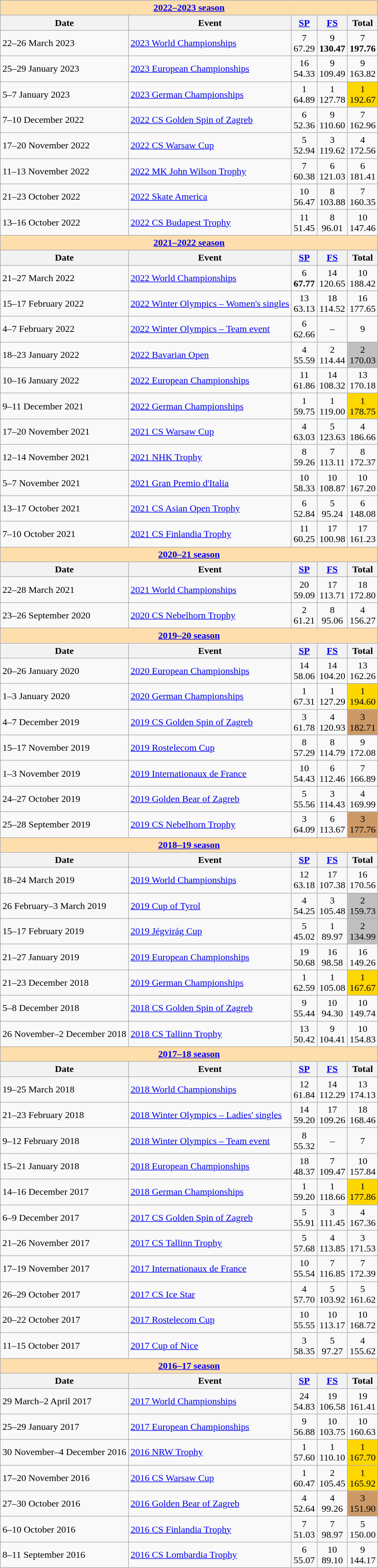<table class="wikitable">
<tr>
<th style="background-color: #ffdead; " colspan=5 align=center><a href='#'><strong>2022–2023 season</strong></a></th>
</tr>
<tr>
<th>Date</th>
<th>Event</th>
<th><a href='#'>SP</a></th>
<th><a href='#'>FS</a></th>
<th>Total</th>
</tr>
<tr>
<td>22–26 March 2023</td>
<td><a href='#'>2023 World Championships</a></td>
<td align=center>7 <br> 67.29</td>
<td align=center>9 <br> <strong>130.47</strong></td>
<td align=center>7 <br> <strong>197.76</strong></td>
</tr>
<tr>
<td>25–29 January 2023</td>
<td><a href='#'>2023 European Championships</a></td>
<td align=center>16 <br> 54.33</td>
<td align=center>9 <br> 109.49</td>
<td align=center>9 <br> 163.82</td>
</tr>
<tr>
<td>5–7 January 2023</td>
<td><a href='#'>2023 German Championships</a></td>
<td align=center>1 <br> 64.89</td>
<td align=center>1 <br> 127.78</td>
<td align=center bgcolor=gold>1 <br> 192.67</td>
</tr>
<tr>
<td>7–10 December 2022</td>
<td><a href='#'>2022 CS Golden Spin of Zagreb</a></td>
<td align=center>6 <br> 52.36</td>
<td align=center>9 <br> 110.60</td>
<td align=center>7 <br> 162.96</td>
</tr>
<tr>
<td>17–20 November 2022</td>
<td><a href='#'>2022 CS Warsaw Cup</a></td>
<td align=center>5 <br> 52.94</td>
<td align=center>3 <br> 119.62</td>
<td align=center>4 <br> 172.56</td>
</tr>
<tr>
<td>11–13 November 2022</td>
<td><a href='#'>2022 MK John Wilson Trophy</a></td>
<td align=center>7 <br> 60.38</td>
<td align=center>6 <br> 121.03</td>
<td align=center>6 <br> 181.41</td>
</tr>
<tr>
<td>21–23 October 2022</td>
<td><a href='#'>2022 Skate America</a></td>
<td align=center>10 <br> 56.47</td>
<td align=center>8 <br> 103.88</td>
<td align=center>7 <br> 160.35</td>
</tr>
<tr>
<td>13–16 October 2022</td>
<td><a href='#'>2022 CS Budapest Trophy</a></td>
<td align=center>11 <br> 51.45</td>
<td align=center>8 <br> 96.01</td>
<td align=center>10 <br> 147.46</td>
</tr>
<tr>
<th style="background-color: #ffdead; " colspan=5 align=center><a href='#'><strong>2021–2022 season</strong></a></th>
</tr>
<tr>
<th>Date</th>
<th>Event</th>
<th><a href='#'>SP</a></th>
<th><a href='#'>FS</a></th>
<th>Total</th>
</tr>
<tr>
<td>21–27 March 2022</td>
<td><a href='#'>2022 World Championships</a></td>
<td align=center>6 <br> <strong>67.77</strong></td>
<td align=center>14 <br> 120.65</td>
<td align=center>10 <br> 188.42</td>
</tr>
<tr>
<td>15–17 February 2022</td>
<td><a href='#'>2022 Winter Olympics – Women's singles</a></td>
<td align=center>13 <br> 63.13</td>
<td align=center>18 <br> 114.52</td>
<td align=center>16 <br> 177.65</td>
</tr>
<tr>
<td>4–7 February 2022</td>
<td><a href='#'>2022 Winter Olympics – Team event</a></td>
<td align=center>6 <br> 62.66</td>
<td align=center>–</td>
<td align=center>9</td>
</tr>
<tr>
<td>18–23 January 2022</td>
<td><a href='#'>2022 Bavarian Open</a></td>
<td align=center>4 <br> 55.59</td>
<td align=center>2 <br> 114.44</td>
<td align=center bgcolor=silver>2 <br> 170.03</td>
</tr>
<tr>
<td>10–16 January 2022</td>
<td><a href='#'>2022 European Championships</a></td>
<td align=center>11 <br> 61.86</td>
<td align=center>14 <br> 108.32</td>
<td align=center>13 <br> 170.18</td>
</tr>
<tr>
<td>9–11 December 2021</td>
<td><a href='#'>2022 German Championships</a></td>
<td align=center>1 <br> 59.75</td>
<td align=center>1 <br> 119.00</td>
<td align=center bgcolor=gold>1 <br> 178.75</td>
</tr>
<tr>
<td>17–20 November 2021</td>
<td><a href='#'>2021 CS Warsaw Cup</a></td>
<td align=center>4 <br> 63.03</td>
<td align=center>5 <br> 123.63</td>
<td align=center>4 <br> 186.66</td>
</tr>
<tr>
<td>12–14 November 2021</td>
<td><a href='#'>2021 NHK Trophy</a></td>
<td align=center>8 <br> 59.26</td>
<td align=center>7 <br> 113.11</td>
<td align=center>8 <br> 172.37</td>
</tr>
<tr>
<td>5–7 November 2021</td>
<td><a href='#'>2021 Gran Premio d'Italia</a></td>
<td align=center>10 <br> 58.33</td>
<td align=center>10 <br> 108.87</td>
<td align=center>10 <br> 167.20</td>
</tr>
<tr>
<td>13–17 October 2021</td>
<td><a href='#'>2021 CS Asian Open Trophy</a></td>
<td align=center>6 <br> 52.84</td>
<td align=center>5 <br> 95.24</td>
<td align=center>6 <br> 148.08</td>
</tr>
<tr>
<td>7–10 October 2021</td>
<td><a href='#'>2021 CS Finlandia Trophy</a></td>
<td align=center>11 <br> 60.25</td>
<td align=center>17 <br> 100.98</td>
<td align=center>17 <br> 161.23</td>
</tr>
<tr>
<th colspan="5" style="background:#ffdead;"><a href='#'>2020–21 season</a></th>
</tr>
<tr>
<th>Date</th>
<th>Event</th>
<th><a href='#'>SP</a></th>
<th><a href='#'>FS</a></th>
<th>Total</th>
</tr>
<tr>
<td>22–28 March 2021</td>
<td><a href='#'>2021 World Championships</a></td>
<td align=center>20 <br> 59.09</td>
<td align=center>17 <br> 113.71</td>
<td align=center>18 <br> 172.80</td>
</tr>
<tr>
<td>23–26 September 2020</td>
<td><a href='#'>2020 CS Nebelhorn Trophy</a></td>
<td align=center>2 <br> 61.21</td>
<td align=center>8 <br> 95.06</td>
<td align=center>4 <br> 156.27</td>
</tr>
<tr>
<th colspan="5" style="background:#ffdead;"><a href='#'>2019–20 season</a></th>
</tr>
<tr>
<th>Date</th>
<th>Event</th>
<th><a href='#'>SP</a></th>
<th><a href='#'>FS</a></th>
<th>Total</th>
</tr>
<tr>
<td>20–26 January 2020</td>
<td><a href='#'>2020 European Championships</a></td>
<td align=center>14 <br> 58.06</td>
<td align=center>14 <br> 104.20</td>
<td align=center>13 <br> 162.26</td>
</tr>
<tr>
<td>1–3 January 2020</td>
<td><a href='#'>2020 German Championships</a></td>
<td align=center>1 <br> 67.31</td>
<td align=center>1 <br> 127.29</td>
<td align=center bgcolor=gold>1 <br> 194.60</td>
</tr>
<tr>
<td>4–7 December 2019</td>
<td><a href='#'>2019 CS Golden Spin of Zagreb</a></td>
<td align=center>3 <br> 61.78</td>
<td align=center>4 <br> 120.93</td>
<td align=center bgcolor=cc9966>3 <br> 182.71</td>
</tr>
<tr>
<td>15–17 November 2019</td>
<td><a href='#'>2019 Rostelecom Cup</a></td>
<td align=center>8 <br> 57.29</td>
<td align=center>8 <br> 114.79</td>
<td align=center>9 <br> 172.08</td>
</tr>
<tr>
<td>1–3 November 2019</td>
<td><a href='#'>2019 Internationaux de France</a></td>
<td align=center>10 <br> 54.43</td>
<td align=center>6 <br> 112.46</td>
<td align=center>7 <br> 166.89</td>
</tr>
<tr>
<td>24–27 October 2019</td>
<td><a href='#'>2019 Golden Bear of Zagreb</a></td>
<td align=center>5 <br> 55.56</td>
<td align=center>3 <br> 114.43</td>
<td align=center>4 <br> 169.99</td>
</tr>
<tr>
<td>25–28 September 2019</td>
<td><a href='#'>2019 CS Nebelhorn Trophy</a></td>
<td align=center>3 <br> 64.09</td>
<td align=center>6 <br> 113.67</td>
<td align=center bgcolor=cc9966>3 <br> 177.76</td>
</tr>
<tr>
<th colspan="5" style="background:#ffdead;"><a href='#'>2018–19 season</a></th>
</tr>
<tr>
<th>Date</th>
<th>Event</th>
<th><a href='#'>SP</a></th>
<th><a href='#'>FS</a></th>
<th>Total</th>
</tr>
<tr>
<td>18–24 March 2019</td>
<td><a href='#'>2019 World Championships</a></td>
<td align=center>12 <br> 63.18</td>
<td align=center>17 <br> 107.38</td>
<td align=center>16 <br> 170.56</td>
</tr>
<tr>
<td>26 February–3 March 2019</td>
<td><a href='#'>2019 Cup of Tyrol</a></td>
<td align=center>4 <br> 54.25</td>
<td align=center>3 <br> 105.48</td>
<td align=center bgcolor=silver>2 <br> 159.73</td>
</tr>
<tr>
<td>15–17 February 2019</td>
<td><a href='#'>2019 Jégvirág Cup</a></td>
<td align=center>5 <br> 45.02</td>
<td align=center>1 <br> 89.97</td>
<td align=center bgcolor=silver>2 <br> 134.99</td>
</tr>
<tr>
<td>21–27 January 2019</td>
<td><a href='#'>2019 European Championships</a></td>
<td align=center>19 <br> 50.68</td>
<td align=center>16 <br> 98.58</td>
<td align=center>16 <br> 149.26</td>
</tr>
<tr>
<td>21–23 December 2018</td>
<td><a href='#'>2019 German Championships</a></td>
<td align=center>1 <br> 62.59</td>
<td align=center>1 <br> 105.08</td>
<td align=center bgcolor=gold>1 <br> 167.67</td>
</tr>
<tr>
<td>5–8 December 2018</td>
<td><a href='#'>2018 CS Golden Spin of Zagreb</a></td>
<td align=center>9 <br> 55.44</td>
<td align=center>10 <br> 94.30</td>
<td align=center>10 <br> 149.74</td>
</tr>
<tr>
<td>26 November–2 December 2018</td>
<td><a href='#'>2018 CS Tallinn Trophy</a></td>
<td align=center>13 <br> 50.42</td>
<td align=center>9 <br> 104.41</td>
<td align=center>10 <br> 154.83</td>
</tr>
<tr>
<th colspan="5" style="background:#ffdead;"><a href='#'>2017–18 season</a></th>
</tr>
<tr>
<th>Date</th>
<th>Event</th>
<th><a href='#'>SP</a></th>
<th><a href='#'>FS</a></th>
<th>Total</th>
</tr>
<tr>
<td>19–25 March 2018</td>
<td><a href='#'>2018 World Championships</a></td>
<td align=center>12 <br> 61.84</td>
<td align=center>14 <br> 112.29</td>
<td align=center>13 <br> 174.13</td>
</tr>
<tr>
<td>21–23 February 2018</td>
<td><a href='#'>2018 Winter Olympics – Ladies' singles</a></td>
<td align=center>14 <br> 59.20</td>
<td align=center>17 <br> 109.26</td>
<td align=center>18 <br> 168.46</td>
</tr>
<tr>
<td>9–12 February 2018</td>
<td><a href='#'>2018 Winter Olympics – Team event</a></td>
<td align=center>8 <br> 55.32</td>
<td align=center>–</td>
<td align=center>7</td>
</tr>
<tr>
<td>15–21 January 2018</td>
<td><a href='#'>2018 European Championships</a></td>
<td align=center>18 <br> 48.37</td>
<td align=center>7 <br> 109.47</td>
<td align=center>10 <br> 157.84</td>
</tr>
<tr>
<td>14–16 December 2017</td>
<td><a href='#'>2018 German Championships</a></td>
<td align=center>1 <br> 59.20</td>
<td align=center>1 <br> 118.66</td>
<td align=center bgcolor=gold>1 <br> 177.86</td>
</tr>
<tr>
<td>6–9 December 2017</td>
<td><a href='#'>2017 CS Golden Spin of Zagreb</a></td>
<td align=center>5 <br> 55.91</td>
<td align=center>3 <br> 111.45</td>
<td align=center>4 <br> 167.36</td>
</tr>
<tr>
<td>21–26 November 2017</td>
<td><a href='#'>2017 CS Tallinn Trophy</a></td>
<td align=center>5 <br> 57.68</td>
<td align=center>4 <br> 113.85</td>
<td align=center>3 <br> 171.53</td>
</tr>
<tr>
<td>17–19 November 2017</td>
<td><a href='#'>2017 Internationaux de France</a></td>
<td align=center>10 <br> 55.54</td>
<td align=center>7 <br> 116.85</td>
<td align=center>7 <br> 172.39</td>
</tr>
<tr>
<td>26–29 October 2017</td>
<td><a href='#'>2017 CS Ice Star</a></td>
<td align=center>4 <br> 57.70</td>
<td align=center>5 <br> 103.92</td>
<td align=center>5 <br> 161.62</td>
</tr>
<tr>
<td>20–22 October 2017</td>
<td><a href='#'>2017 Rostelecom Cup</a></td>
<td align=center>10 <br> 55.55</td>
<td align=center>10 <br> 113.17</td>
<td align=center>10 <br> 168.72</td>
</tr>
<tr>
<td>11–15 October 2017</td>
<td><a href='#'>2017 Cup of Nice</a></td>
<td align=center>3 <br> 58.35</td>
<td align=center>5 <br> 97.27</td>
<td align=center>4 <br> 155.62</td>
</tr>
<tr>
<th colspan="5" style="background:#ffdead;"><a href='#'>2016–17 season</a></th>
</tr>
<tr>
<th>Date</th>
<th>Event</th>
<th><a href='#'>SP</a></th>
<th><a href='#'>FS</a></th>
<th>Total</th>
</tr>
<tr>
<td>29 March–2 April 2017</td>
<td><a href='#'>2017 World Championships</a></td>
<td align=center>24 <br> 54.83</td>
<td align=center>19 <br> 106.58</td>
<td align=center>19 <br> 161.41</td>
</tr>
<tr>
<td>25–29 January 2017</td>
<td><a href='#'>2017 European Championships</a></td>
<td align=center>9 <br> 56.88</td>
<td align=center>10 <br> 103.75</td>
<td align=center>10 <br> 160.63</td>
</tr>
<tr>
<td>30 November–4 December 2016</td>
<td><a href='#'>2016 NRW Trophy</a></td>
<td align=center>1 <br> 57.60</td>
<td align=center>1 <br> 110.10</td>
<td align=center bgcolor=gold>1 <br> 167.70</td>
</tr>
<tr>
<td>17–20 November 2016</td>
<td><a href='#'>2016 CS Warsaw Cup</a></td>
<td align=center>1 <br> 60.47</td>
<td align=center>2 <br> 105.45</td>
<td align=center bgcolor=gold>1 <br> 165.92</td>
</tr>
<tr>
<td>27–30 October 2016</td>
<td><a href='#'>2016 Golden Bear of Zagreb</a></td>
<td align=center>4 <br> 52.64</td>
<td align=center>4 <br> 99.26</td>
<td align=center bgcolor=cc9966>3 <br> 151.90</td>
</tr>
<tr>
<td>6–10 October 2016</td>
<td><a href='#'>2016 CS Finlandia Trophy</a></td>
<td align=center>7 <br> 51.03</td>
<td align=center>7 <br> 98.97</td>
<td align=center>5 <br> 150.00</td>
</tr>
<tr>
<td>8–11 September 2016</td>
<td><a href='#'>2016 CS Lombardia Trophy</a></td>
<td align=center>6 <br> 55.07</td>
<td align=center>10 <br> 89.10</td>
<td align=center>9 <br> 144.17</td>
</tr>
</table>
